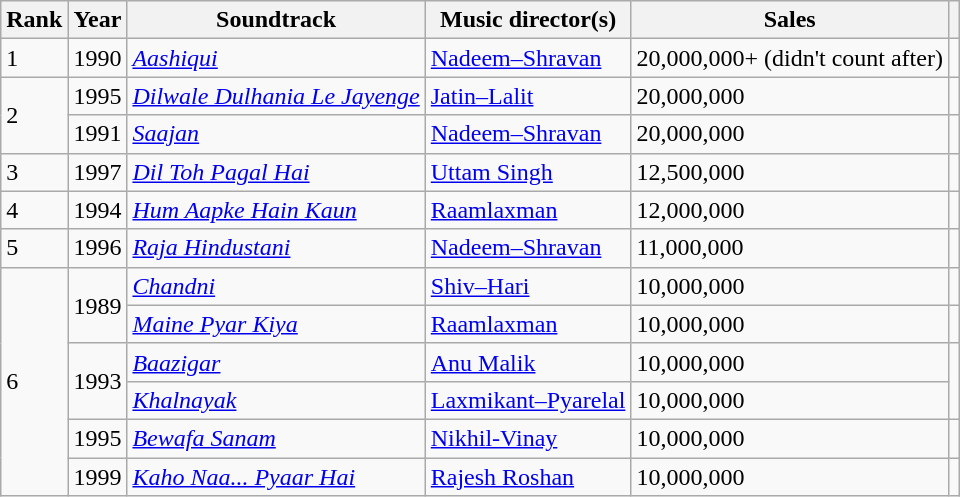<table class="wikitable sortable">
<tr>
<th scope="col">Rank</th>
<th scope="col">Year</th>
<th scope="col">Soundtrack</th>
<th scope="col">Music director(s)</th>
<th scope="col">Sales</th>
<th scope="col"></th>
</tr>
<tr>
<td>1</td>
<td>1990</td>
<td><em><a href='#'>Aashiqui</a></em></td>
<td><a href='#'>Nadeem–Shravan</a></td>
<td>20,000,000+ (didn't count after)</td>
<td></td>
</tr>
<tr>
<td rowspan="2">2</td>
<td>1995</td>
<td><em><a href='#'>Dilwale Dulhania Le Jayenge</a></em></td>
<td><a href='#'>Jatin–Lalit</a></td>
<td>20,000,000</td>
<td></td>
</tr>
<tr>
<td>1991</td>
<td><em><a href='#'>Saajan</a></em></td>
<td><a href='#'>Nadeem–Shravan</a></td>
<td>20,000,000</td>
<td></td>
</tr>
<tr>
<td>3</td>
<td>1997</td>
<td><em><a href='#'>Dil Toh Pagal Hai</a></em></td>
<td><a href='#'>Uttam Singh</a></td>
<td>12,500,000</td>
<td></td>
</tr>
<tr>
<td>4</td>
<td>1994</td>
<td><em><a href='#'>Hum Aapke Hain Kaun</a></em></td>
<td><a href='#'>Raamlaxman</a></td>
<td>12,000,000</td>
<td></td>
</tr>
<tr>
<td>5</td>
<td>1996</td>
<td><em><a href='#'>Raja Hindustani</a></em></td>
<td><a href='#'>Nadeem–Shravan</a></td>
<td>11,000,000</td>
<td></td>
</tr>
<tr>
<td rowspan="6">6</td>
<td rowspan="2">1989</td>
<td><em><a href='#'>Chandni</a></em></td>
<td><a href='#'>Shiv–Hari</a></td>
<td>10,000,000</td>
<td></td>
</tr>
<tr>
<td><em><a href='#'>Maine Pyar Kiya</a></em></td>
<td><a href='#'>Raamlaxman</a></td>
<td>10,000,000</td>
<td></td>
</tr>
<tr>
<td rowspan="2">1993</td>
<td><em><a href='#'>Baazigar</a></em></td>
<td><a href='#'>Anu Malik</a></td>
<td>10,000,000</td>
<td rowspan="2"></td>
</tr>
<tr>
<td><em><a href='#'>Khalnayak</a></em></td>
<td><a href='#'>Laxmikant–Pyarelal</a></td>
<td>10,000,000</td>
</tr>
<tr>
<td>1995</td>
<td><em><a href='#'>Bewafa Sanam</a></em></td>
<td><a href='#'>Nikhil-Vinay</a></td>
<td>10,000,000</td>
<td></td>
</tr>
<tr>
<td>1999</td>
<td><em><a href='#'>Kaho Naa... Pyaar Hai</a></em></td>
<td><a href='#'>Rajesh Roshan</a></td>
<td>10,000,000</td>
<td></td>
</tr>
</table>
